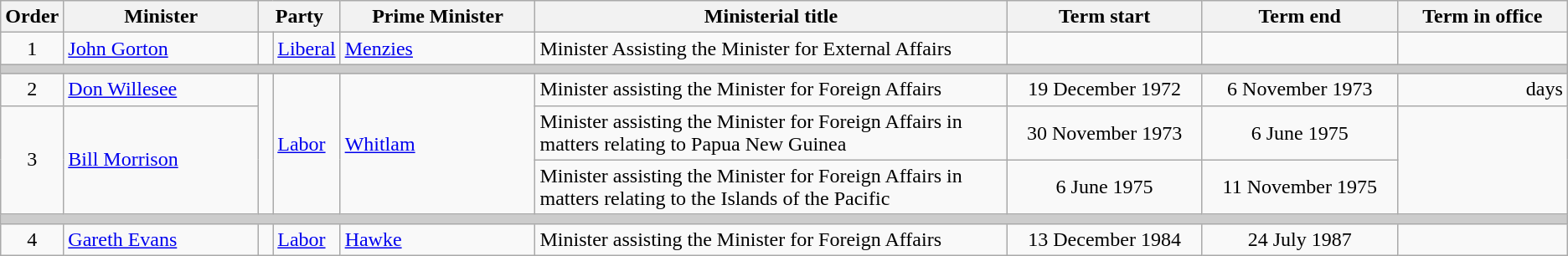<table class="wikitable">
<tr>
<th width=5>Order</th>
<th width=150>Minister</th>
<th width=75 colspan="2">Party</th>
<th width=150>Prime Minister</th>
<th width=375>Ministerial title</th>
<th width=150>Term start</th>
<th width=150>Term end</th>
<th width=130>Term in office</th>
</tr>
<tr>
<td align=center>1</td>
<td><a href='#'>John Gorton</a></td>
<td> </td>
<td><a href='#'>Liberal</a></td>
<td><a href='#'>Menzies</a></td>
<td>Minister Assisting the Minister for External Affairs</td>
<td align=center></td>
<td align=center></td>
<td align=right><strong></strong></td>
</tr>
<tr>
<th colspan=9 style="background: #cccccc;"></th>
</tr>
<tr>
<td align=center>2</td>
<td><a href='#'>Don Willesee</a></td>
<td rowspan="3" > </td>
<td rowspan=3><a href='#'>Labor</a></td>
<td rowspan=3><a href='#'>Whitlam</a></td>
<td>Minister assisting the Minister for Foreign Affairs</td>
<td align=center>19 December 1972</td>
<td align=center>6 November 1973</td>
<td align=right> days</td>
</tr>
<tr>
<td rowspan=2 align=center>3</td>
<td rowspan=2><a href='#'>Bill Morrison</a></td>
<td>Minister assisting the Minister for Foreign Affairs in matters relating to Papua New Guinea</td>
<td align=center>30 November 1973</td>
<td align=center>6 June 1975</td>
<td rowspan=2 align=right></td>
</tr>
<tr>
<td>Minister assisting the Minister for Foreign Affairs in matters relating to the Islands of the Pacific</td>
<td align=center>6 June 1975</td>
<td align=center>11 November 1975</td>
</tr>
<tr>
<th colspan=9 style="background: #cccccc;"></th>
</tr>
<tr>
<td align=center>4</td>
<td><a href='#'>Gareth Evans</a></td>
<td> </td>
<td><a href='#'>Labor</a></td>
<td><a href='#'>Hawke</a></td>
<td>Minister assisting the Minister for Foreign Affairs</td>
<td align=center>13 December 1984</td>
<td align=center>24 July 1987</td>
<td align=right></td>
</tr>
</table>
